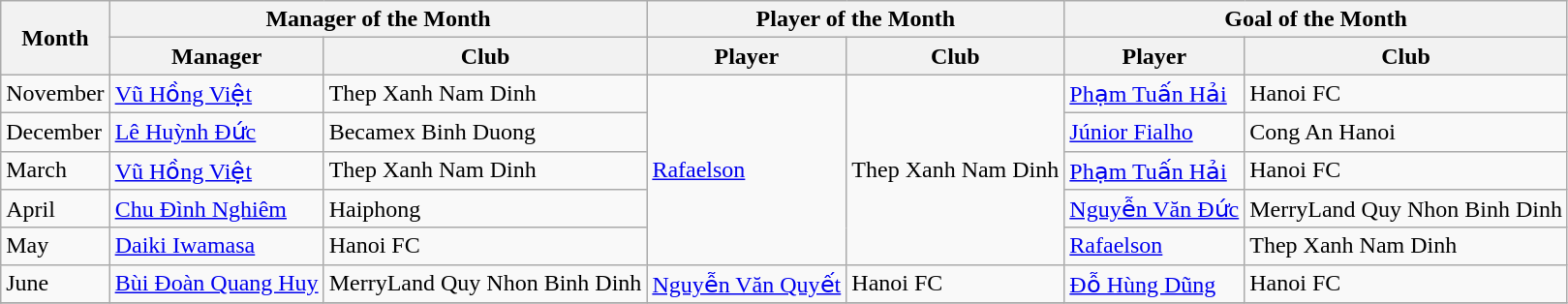<table class="wikitable">
<tr>
<th rowspan="2">Month</th>
<th colspan="2">Manager of the Month</th>
<th colspan="2">Player of the Month</th>
<th colspan="2">Goal of the Month</th>
</tr>
<tr>
<th>Manager</th>
<th>Club</th>
<th>Player</th>
<th>Club</th>
<th>Player</th>
<th>Club</th>
</tr>
<tr>
<td>November</td>
<td> <a href='#'>Vũ Hồng Việt</a></td>
<td>Thep Xanh Nam Dinh</td>
<td rowspan="5"> <a href='#'>Rafaelson</a></td>
<td rowspan="5">Thep Xanh Nam Dinh</td>
<td> <a href='#'>Phạm Tuấn Hải</a></td>
<td>Hanoi FC</td>
</tr>
<tr>
<td>December</td>
<td> <a href='#'>Lê Huỳnh Đức</a></td>
<td>Becamex Binh Duong</td>
<td> <a href='#'>Júnior Fialho</a></td>
<td>Cong An Hanoi</td>
</tr>
<tr>
<td>March</td>
<td> <a href='#'>Vũ Hồng Việt</a></td>
<td>Thep Xanh Nam Dinh</td>
<td> <a href='#'>Phạm Tuấn Hải</a></td>
<td>Hanoi FC</td>
</tr>
<tr>
<td>April</td>
<td> <a href='#'>Chu Đình Nghiêm</a></td>
<td>Haiphong</td>
<td> <a href='#'>Nguyễn Văn Đức</a></td>
<td>MerryLand Quy Nhon Binh Dinh</td>
</tr>
<tr>
<td>May</td>
<td> <a href='#'>Daiki Iwamasa</a></td>
<td>Hanoi FC</td>
<td> <a href='#'>Rafaelson</a></td>
<td>Thep Xanh Nam Dinh</td>
</tr>
<tr>
<td>June</td>
<td> <a href='#'>Bùi Đoàn Quang Huy</a></td>
<td>MerryLand Quy Nhon Binh Dinh</td>
<td> <a href='#'>Nguyễn Văn Quyết</a></td>
<td>Hanoi FC</td>
<td> <a href='#'>Đỗ Hùng Dũng</a></td>
<td>Hanoi FC</td>
</tr>
<tr>
</tr>
</table>
